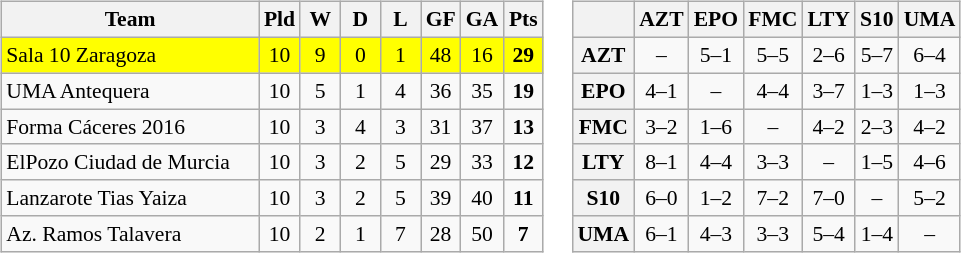<table>
<tr>
<td><br><table class="wikitable" style="text-align: center; font-size: 90%;">
<tr>
<th width=165>Team</th>
<th width=20>Pld</th>
<th width=20>W</th>
<th width=20>D</th>
<th width=20>L</th>
<th width=20>GF</th>
<th width=20>GA</th>
<th width=20>Pts</th>
</tr>
<tr bgcolor="#FFFF00">
<td align="left">Sala 10 Zaragoza</td>
<td>10</td>
<td>9</td>
<td>0</td>
<td>1</td>
<td>48</td>
<td>16</td>
<td><strong>29</strong></td>
</tr>
<tr>
<td align="left">UMA Antequera</td>
<td>10</td>
<td>5</td>
<td>1</td>
<td>4</td>
<td>36</td>
<td>35</td>
<td><strong>19</strong></td>
</tr>
<tr>
<td align="left">Forma Cáceres 2016</td>
<td>10</td>
<td>3</td>
<td>4</td>
<td>3</td>
<td>31</td>
<td>37</td>
<td><strong>13</strong></td>
</tr>
<tr>
<td align="left">ElPozo Ciudad de Murcia</td>
<td>10</td>
<td>3</td>
<td>2</td>
<td>5</td>
<td>29</td>
<td>33</td>
<td><strong>12</strong></td>
</tr>
<tr>
<td align="left">Lanzarote Tias Yaiza</td>
<td>10</td>
<td>3</td>
<td>2</td>
<td>5</td>
<td>39</td>
<td>40</td>
<td><strong>11</strong></td>
</tr>
<tr>
<td align="left">Az. Ramos Talavera</td>
<td>10</td>
<td>2</td>
<td>1</td>
<td>7</td>
<td>28</td>
<td>50</td>
<td><strong>7</strong></td>
</tr>
</table>
</td>
<td><br><table class="wikitable" style="text-align:center; font-size:90%;">
<tr>
<th> </th>
<th>AZT</th>
<th>EPO</th>
<th>FMC</th>
<th>LTY</th>
<th>S10</th>
<th>UMA</th>
</tr>
<tr>
<th align="left">AZT</th>
<td>–</td>
<td>5–1</td>
<td>5–5</td>
<td>2–6</td>
<td>5–7</td>
<td>6–4</td>
</tr>
<tr>
<th align="left">EPO</th>
<td>4–1</td>
<td>–</td>
<td>4–4</td>
<td>3–7</td>
<td>1–3</td>
<td>1–3</td>
</tr>
<tr>
<th align="left">FMC</th>
<td>3–2</td>
<td>1–6</td>
<td>–</td>
<td>4–2</td>
<td>2–3</td>
<td>4–2</td>
</tr>
<tr>
<th align="left">LTY</th>
<td>8–1</td>
<td>4–4</td>
<td>3–3</td>
<td>–</td>
<td>1–5</td>
<td>4–6</td>
</tr>
<tr>
<th align="left">S10</th>
<td>6–0</td>
<td>1–2</td>
<td>7–2</td>
<td>7–0</td>
<td>–</td>
<td>5–2</td>
</tr>
<tr>
<th align="left">UMA</th>
<td>6–1</td>
<td>4–3</td>
<td>3–3</td>
<td>5–4</td>
<td>1–4</td>
<td>–</td>
</tr>
</table>
</td>
</tr>
</table>
